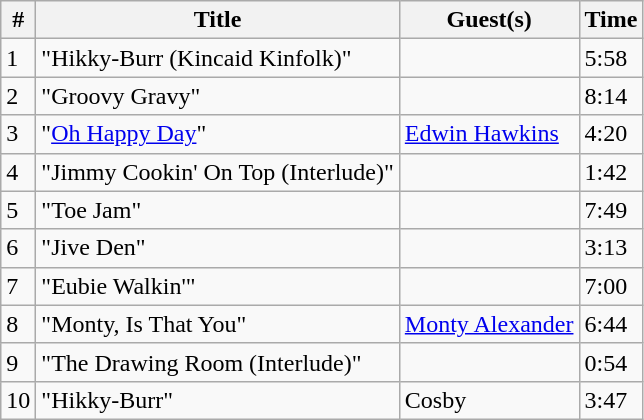<table class="wikitable">
<tr>
<th style="text-align:center;">#</th>
<th style="text-align:center;">Title</th>
<th style="text-align:center;">Guest(s)</th>
<th style="text-align:center;">Time</th>
</tr>
<tr>
<td>1</td>
<td>"Hikky-Burr (Kincaid Kinfolk)"</td>
<td></td>
<td>5:58</td>
</tr>
<tr>
<td>2</td>
<td>"Groovy Gravy"</td>
<td></td>
<td>8:14</td>
</tr>
<tr>
<td>3</td>
<td>"<a href='#'>Oh Happy Day</a>"</td>
<td><a href='#'>Edwin Hawkins</a></td>
<td>4:20</td>
</tr>
<tr>
<td>4</td>
<td>"Jimmy Cookin' On Top (Interlude)"</td>
<td></td>
<td>1:42</td>
</tr>
<tr>
<td>5</td>
<td>"Toe Jam"</td>
<td></td>
<td>7:49</td>
</tr>
<tr>
<td>6</td>
<td>"Jive Den"</td>
<td></td>
<td>3:13</td>
</tr>
<tr>
<td>7</td>
<td>"Eubie Walkin'"</td>
<td></td>
<td>7:00</td>
</tr>
<tr>
<td>8</td>
<td>"Monty, Is That You"</td>
<td><a href='#'>Monty Alexander</a></td>
<td>6:44</td>
</tr>
<tr>
<td>9</td>
<td>"The Drawing Room (Interlude)"</td>
<td></td>
<td>0:54</td>
</tr>
<tr>
<td>10</td>
<td>"Hikky-Burr"</td>
<td>Cosby</td>
<td>3:47</td>
</tr>
</table>
